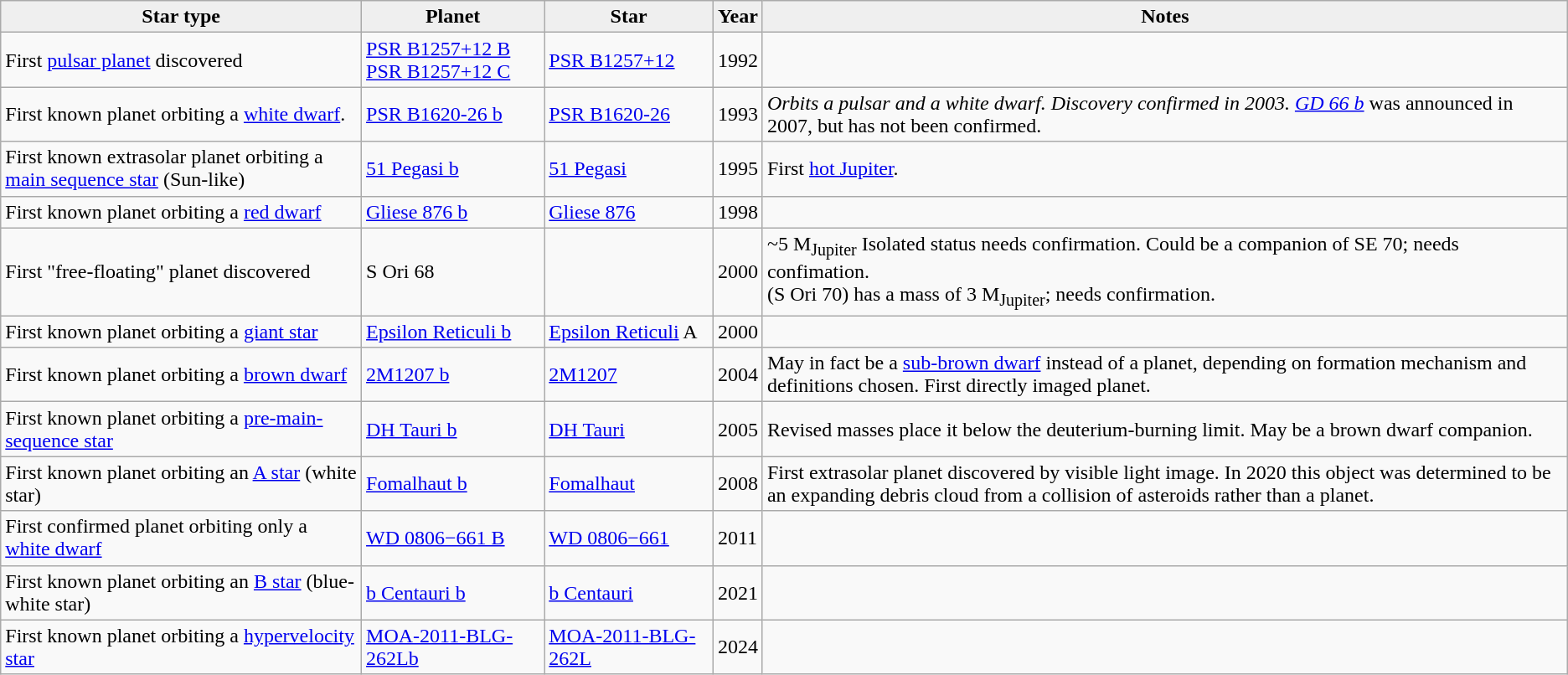<table class="wikitable" border="1" style="text-align:left;">
<tr>
<th style="background:#efefef;">Star type</th>
<th style="background:#efefef;">Planet</th>
<th style="background:#efefef;">Star</th>
<th style="background:#efefef;">Year</th>
<th style="background:#efefef;">Notes</th>
</tr>
<tr>
<td>First <a href='#'>pulsar planet</a> discovered</td>
<td><a href='#'>PSR B1257+12 B</a><br><a href='#'>PSR B1257+12 C</a></td>
<td><a href='#'>PSR B1257+12</a></td>
<td>1992</td>
<td></td>
</tr>
<tr>
<td>First known planet orbiting a <a href='#'>white dwarf</a>.</td>
<td><a href='#'>PSR B1620-26 b</a></td>
<td><a href='#'>PSR B1620-26</a></td>
<td>1993</td>
<td><em>Orbits a pulsar and a white dwarf. Discovery confirmed in 2003. <a href='#'>GD 66 b</a></em> was announced in 2007, but has not been confirmed.</td>
</tr>
<tr>
<td>First known extrasolar planet orbiting a <a href='#'>main sequence star</a> (Sun-like)</td>
<td><a href='#'>51 Pegasi b</a></td>
<td><a href='#'>51 Pegasi</a></td>
<td>1995</td>
<td>First <a href='#'>hot Jupiter</a>.</td>
</tr>
<tr>
<td>First known planet orbiting a <a href='#'>red dwarf</a></td>
<td><a href='#'>Gliese 876 b</a></td>
<td><a href='#'>Gliese 876</a></td>
<td>1998</td>
<td></td>
</tr>
<tr>
<td>First "free-floating" planet discovered</td>
<td>S Ori 68</td>
<td></td>
<td>2000</td>
<td>~5 M<sub>Jupiter</sub> Isolated status needs confirmation. Could be a companion of SE 70; needs confimation.<br> (S Ori 70) has a mass of 3 M<sub>Jupiter</sub>; needs confirmation.</td>
</tr>
<tr>
<td>First known planet orbiting a <a href='#'>giant star</a></td>
<td><a href='#'>Epsilon Reticuli b</a></td>
<td><a href='#'>Epsilon Reticuli</a> A</td>
<td>2000</td>
<td></td>
</tr>
<tr>
<td>First known planet orbiting a <a href='#'>brown dwarf</a></td>
<td><a href='#'>2M1207 b</a></td>
<td><a href='#'>2M1207</a></td>
<td>2004</td>
<td>May in fact be a <a href='#'>sub-brown dwarf</a> instead of a planet, depending on formation mechanism and definitions chosen. First directly imaged planet.</td>
</tr>
<tr>
<td>First known planet orbiting a <a href='#'>pre-main-sequence star</a></td>
<td><a href='#'>DH Tauri b</a></td>
<td><a href='#'>DH Tauri</a></td>
<td>2005</td>
<td>Revised masses place it below the deuterium-burning limit. May be a brown dwarf companion.</td>
</tr>
<tr>
<td>First known planet orbiting an <a href='#'>A star</a> (white star)</td>
<td><a href='#'>Fomalhaut b</a></td>
<td><a href='#'>Fomalhaut</a></td>
<td>2008</td>
<td>First extrasolar planet discovered by visible light image. In 2020 this object was determined to be an expanding debris cloud from a collision of asteroids rather than a planet.</td>
</tr>
<tr>
<td>First confirmed planet orbiting only a <a href='#'>white dwarf</a></td>
<td><a href='#'>WD 0806−661 B</a></td>
<td><a href='#'>WD 0806−661</a></td>
<td>2011</td>
<td></td>
</tr>
<tr>
<td>First known planet orbiting an <a href='#'>B star</a> (blue-white star)</td>
<td><a href='#'>b Centauri b</a></td>
<td><a href='#'>b Centauri</a></td>
<td>2021</td>
<td></td>
</tr>
<tr>
<td>First known planet orbiting a <a href='#'>hypervelocity star</a></td>
<td><a href='#'>MOA-2011-BLG-262Lb</a></td>
<td><a href='#'>MOA-2011-BLG-262L</a></td>
<td>2024</td>
<td></td>
</tr>
</table>
